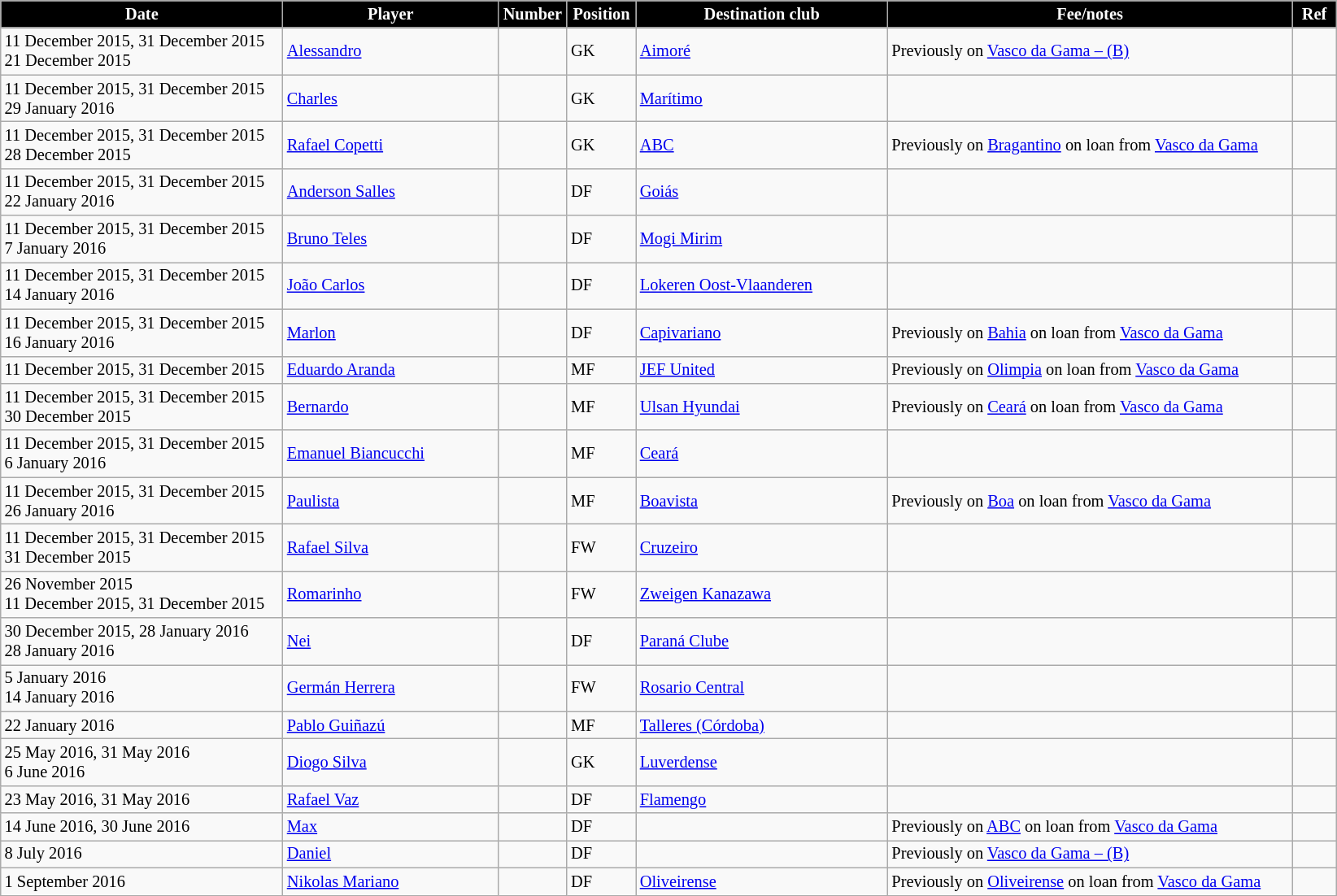<table class="wikitable" style="text-align:left; font-size:85%;">
<tr>
<th style="background:#000000; color:white; width:225px;">Date</th>
<th style="background:#000000; color:white; width:170px;">Player</th>
<th style="background:#000000; color:white; width:50px;">Number</th>
<th style="background:#000000; color:white; width:50px;">Position</th>
<th style="background:#000000; color:white; width:200px;">Destination club</th>
<th style="background:#000000; color:white; width:325px;">Fee/notes</th>
<th style="background:#000000; color:white; width:30px;">Ref</th>
</tr>
<tr>
<td>11 December 2015, 31 December 2015<br>21 December 2015</td>
<td> <a href='#'>Alessandro</a></td>
<td></td>
<td>GK</td>
<td> <a href='#'>Aimoré</a></td>
<td>Previously on <a href='#'>Vasco da Gama – (B)</a></td>
<td></td>
</tr>
<tr>
<td>11 December 2015, 31 December 2015<br>29 January 2016</td>
<td> <a href='#'>Charles</a></td>
<td></td>
<td>GK</td>
<td> <a href='#'>Marítimo</a></td>
<td></td>
<td></td>
</tr>
<tr>
<td>11 December 2015, 31 December 2015<br>28 December 2015</td>
<td> <a href='#'>Rafael Copetti</a></td>
<td></td>
<td>GK</td>
<td> <a href='#'>ABC</a></td>
<td>Previously on <a href='#'>Bragantino</a> on loan from <a href='#'>Vasco da Gama</a></td>
<td></td>
</tr>
<tr>
<td>11 December 2015, 31 December 2015<br>22 January 2016</td>
<td> <a href='#'>Anderson Salles</a></td>
<td></td>
<td>DF</td>
<td> <a href='#'>Goiás</a></td>
<td></td>
<td></td>
</tr>
<tr>
<td>11 December 2015, 31 December 2015<br>7 January 2016</td>
<td> <a href='#'>Bruno Teles</a></td>
<td></td>
<td>DF</td>
<td> <a href='#'>Mogi Mirim</a></td>
<td></td>
<td></td>
</tr>
<tr>
<td>11 December 2015, 31 December 2015<br>14 January 2016</td>
<td> <a href='#'>João Carlos</a></td>
<td></td>
<td>DF</td>
<td> <a href='#'>Lokeren Oost-Vlaanderen</a></td>
<td></td>
<td></td>
</tr>
<tr>
<td>11 December 2015, 31 December 2015<br>16 January 2016</td>
<td> <a href='#'>Marlon</a></td>
<td></td>
<td>DF</td>
<td> <a href='#'>Capivariano</a></td>
<td>Previously on <a href='#'>Bahia</a> on loan from <a href='#'>Vasco da Gama</a></td>
<td></td>
</tr>
<tr>
<td>11 December 2015, 31 December 2015</td>
<td> <a href='#'>Eduardo Aranda</a></td>
<td></td>
<td>MF</td>
<td> <a href='#'>JEF United</a></td>
<td>Previously on <a href='#'>Olimpia</a> on loan from <a href='#'>Vasco da Gama</a></td>
<td></td>
</tr>
<tr>
<td>11 December 2015, 31 December 2015<br>30 December 2015</td>
<td> <a href='#'>Bernardo</a></td>
<td></td>
<td>MF</td>
<td> <a href='#'>Ulsan Hyundai</a></td>
<td>Previously on <a href='#'>Ceará</a> on loan from <a href='#'>Vasco da Gama</a></td>
<td></td>
</tr>
<tr>
<td>11 December 2015, 31 December 2015<br>6 January 2016</td>
<td> <a href='#'>Emanuel Biancucchi</a></td>
<td></td>
<td>MF</td>
<td> <a href='#'>Ceará</a></td>
<td></td>
<td></td>
</tr>
<tr>
<td>11 December 2015, 31 December 2015<br>26 January 2016</td>
<td> <a href='#'>Paulista</a></td>
<td></td>
<td>MF</td>
<td> <a href='#'>Boavista</a></td>
<td>Previously on <a href='#'>Boa</a> on loan from <a href='#'>Vasco da Gama</a></td>
<td></td>
</tr>
<tr>
<td>11 December 2015, 31 December 2015<br>31 December 2015</td>
<td> <a href='#'>Rafael Silva</a></td>
<td></td>
<td>FW</td>
<td> <a href='#'>Cruzeiro</a></td>
<td></td>
<td></td>
</tr>
<tr>
<td>26 November 2015<br>11 December 2015, 31 December 2015</td>
<td> <a href='#'>Romarinho</a></td>
<td></td>
<td>FW</td>
<td> <a href='#'>Zweigen Kanazawa</a></td>
<td></td>
<td></td>
</tr>
<tr>
<td>30 December 2015, 28 January 2016<br>28 January 2016</td>
<td> <a href='#'>Nei</a></td>
<td></td>
<td>DF</td>
<td> <a href='#'>Paraná Clube</a></td>
<td></td>
<td></td>
</tr>
<tr>
<td>5 January 2016<br>14 January 2016</td>
<td> <a href='#'>Germán Herrera</a></td>
<td></td>
<td>FW</td>
<td> <a href='#'>Rosario Central</a></td>
<td></td>
<td></td>
</tr>
<tr>
<td>22 January 2016</td>
<td> <a href='#'>Pablo Guiñazú</a></td>
<td></td>
<td>MF</td>
<td> <a href='#'>Talleres (Córdoba)</a></td>
<td></td>
<td></td>
</tr>
<tr>
<td>25 May 2016, 31 May 2016<br>6 June 2016</td>
<td> <a href='#'>Diogo Silva</a></td>
<td></td>
<td>GK</td>
<td> <a href='#'>Luverdense</a></td>
<td></td>
<td></td>
</tr>
<tr>
<td>23 May 2016, 31 May 2016</td>
<td> <a href='#'>Rafael Vaz</a></td>
<td></td>
<td>DF</td>
<td> <a href='#'>Flamengo</a></td>
<td></td>
<td></td>
</tr>
<tr>
<td>14 June 2016, 30 June 2016</td>
<td> <a href='#'>Max</a></td>
<td></td>
<td>DF</td>
<td></td>
<td>Previously on <a href='#'>ABC</a> on loan from <a href='#'>Vasco da Gama</a></td>
<td></td>
</tr>
<tr>
<td>8 July 2016</td>
<td> <a href='#'>Daniel</a></td>
<td></td>
<td>DF</td>
<td></td>
<td>Previously on <a href='#'>Vasco da Gama – (B)</a></td>
<td></td>
</tr>
<tr>
<td>1 September 2016</td>
<td> <a href='#'>Nikolas Mariano</a></td>
<td></td>
<td>DF</td>
<td> <a href='#'>Oliveirense</a></td>
<td>Previously on <a href='#'>Oliveirense</a> on loan from <a href='#'>Vasco da Gama</a></td>
<td></td>
</tr>
</table>
